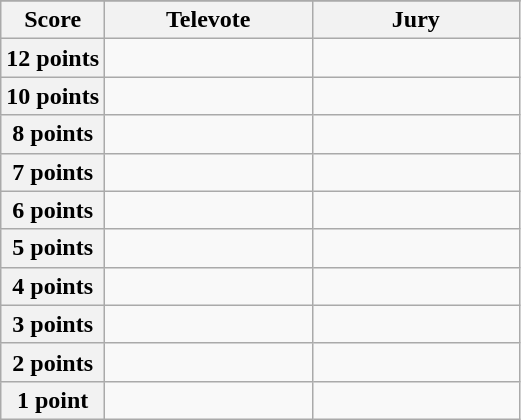<table class="wikitable">
<tr>
</tr>
<tr>
<th scope="col" width="20%">Score</th>
<th scope="col" width="40%">Televote</th>
<th scope="col" width="40%">Jury</th>
</tr>
<tr>
<th scope="row">12 points</th>
<td></td>
<td></td>
</tr>
<tr>
<th scope="row">10 points</th>
<td></td>
<td></td>
</tr>
<tr>
<th scope="row">8 points</th>
<td></td>
<td></td>
</tr>
<tr>
<th scope="row">7 points</th>
<td></td>
<td></td>
</tr>
<tr>
<th scope="row">6 points</th>
<td></td>
<td></td>
</tr>
<tr>
<th scope="row">5 points</th>
<td></td>
<td></td>
</tr>
<tr>
<th scope="row">4 points</th>
<td></td>
<td></td>
</tr>
<tr>
<th scope="row">3 points</th>
<td></td>
<td></td>
</tr>
<tr>
<th scope="row">2 points</th>
<td></td>
<td></td>
</tr>
<tr>
<th scope="row">1 point</th>
<td></td>
<td></td>
</tr>
</table>
